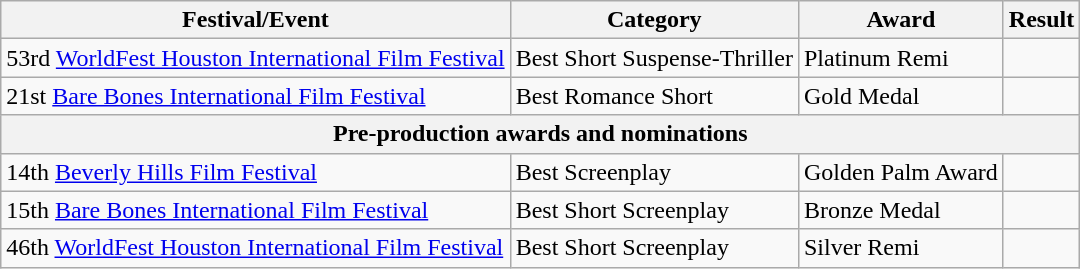<table class="wikitable sortable">
<tr>
<th>Festival/Event</th>
<th>Category</th>
<th>Award</th>
<th>Result</th>
</tr>
<tr>
<td>53rd <a href='#'>WorldFest Houston International Film Festival</a></td>
<td>Best Short Suspense-Thriller</td>
<td>Platinum Remi</td>
<td></td>
</tr>
<tr>
<td>21st <a href='#'>Bare Bones International Film Festival</a></td>
<td>Best Romance Short</td>
<td>Gold Medal</td>
<td></td>
</tr>
<tr>
<th colspan="4"><strong>Pre-production awards and nominations</strong></th>
</tr>
<tr>
<td>14th <a href='#'>Beverly Hills Film Festival</a></td>
<td>Best Screenplay</td>
<td>Golden Palm Award</td>
<td></td>
</tr>
<tr>
<td>15th <a href='#'>Bare Bones International Film Festival</a></td>
<td>Best Short Screenplay</td>
<td>Bronze Medal</td>
<td></td>
</tr>
<tr>
<td>46th <a href='#'>WorldFest Houston International Film Festival</a></td>
<td>Best Short Screenplay</td>
<td>Silver Remi</td>
<td></td>
</tr>
</table>
